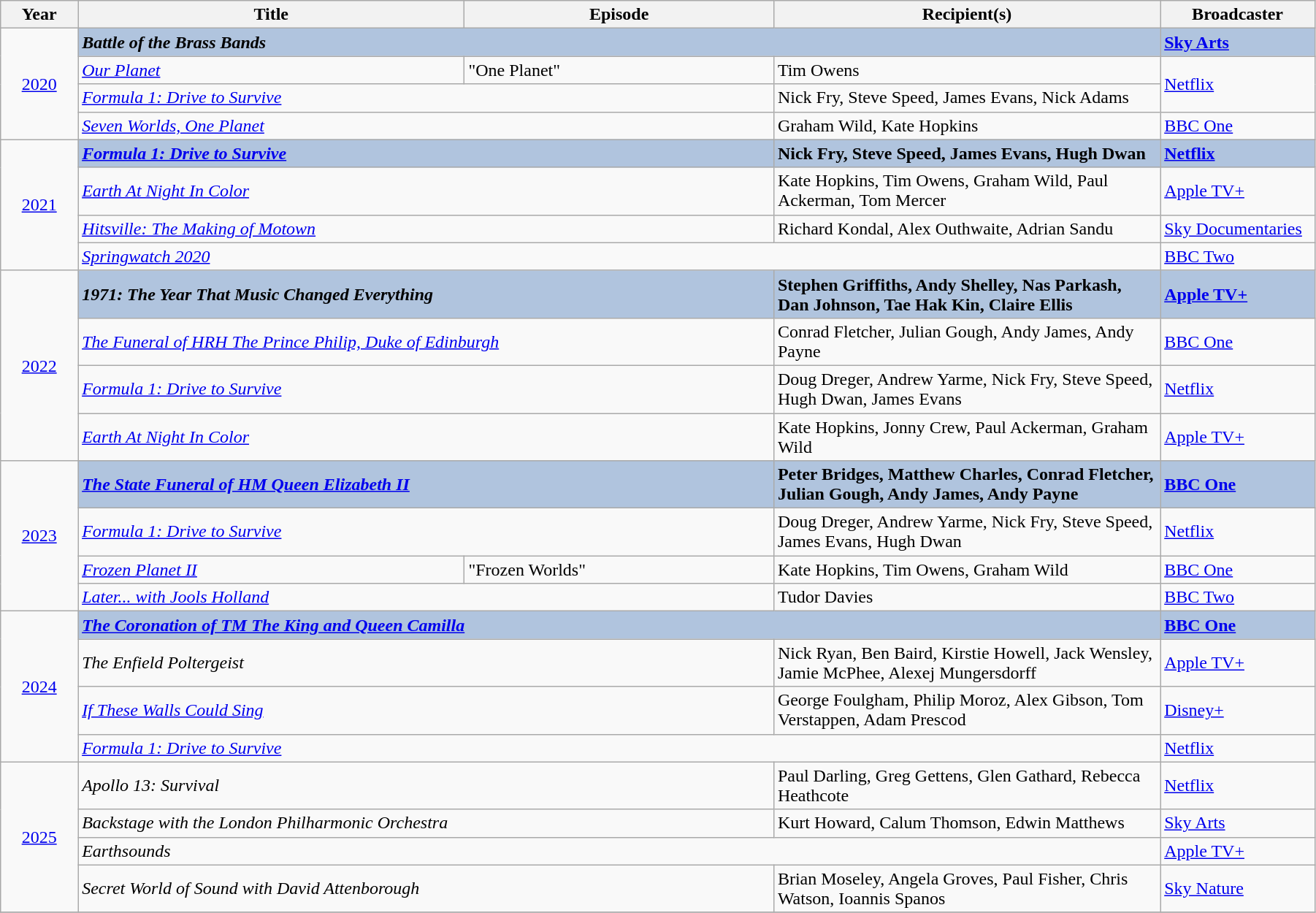<table class="wikitable" width="95%">
<tr>
<th width=5%>Year</th>
<th width=25%>Title</th>
<th width=20%>Episode</th>
<th width=25%><strong>Recipient(s)</strong></th>
<th width=10%><strong>Broadcaster</strong></th>
</tr>
<tr>
<td rowspan="4" style="text-align:center;"><a href='#'>2020</a><br></td>
<td colspan="3" style="background:#B0C4DE;"><strong><em>Battle of the Brass Bands</em></strong></td>
<td style="background:#B0C4DE;"><strong><a href='#'>Sky Arts</a></strong></td>
</tr>
<tr>
<td><em><a href='#'>Our Planet</a></em></td>
<td>"One Planet"</td>
<td>Tim Owens</td>
<td rowspan="2"><a href='#'>Netflix</a></td>
</tr>
<tr>
<td colspan="2"><em><a href='#'>Formula 1: Drive to Survive</a></em></td>
<td>Nick Fry, Steve Speed, James Evans, Nick Adams</td>
</tr>
<tr>
<td colspan="2"><em><a href='#'>Seven Worlds, One Planet</a></em></td>
<td>Graham Wild, Kate Hopkins</td>
<td><a href='#'>BBC One</a></td>
</tr>
<tr>
<td rowspan="4" style="text-align:center;"><a href='#'>2021</a><br></td>
<td style="background:#B0C4DE;" colspan="2"><strong><em><a href='#'>Formula 1: Drive to Survive</a></em></strong></td>
<td style="background:#B0C4DE;"><strong>Nick Fry, Steve Speed, James Evans, Hugh Dwan</strong></td>
<td style="background:#B0C4DE;"><strong><a href='#'>Netflix</a></strong></td>
</tr>
<tr>
<td colspan="2"><em><a href='#'>Earth At Night In Color</a></em></td>
<td>Kate Hopkins, Tim Owens, Graham Wild, Paul Ackerman, Tom Mercer</td>
<td><a href='#'>Apple TV+</a></td>
</tr>
<tr>
<td colspan="2"><em><a href='#'>Hitsville: The Making of Motown</a></em></td>
<td>Richard Kondal, Alex Outhwaite, Adrian Sandu</td>
<td><a href='#'>Sky Documentaries</a></td>
</tr>
<tr>
<td colspan="3"><em><a href='#'>Springwatch 2020</a></em></td>
<td><a href='#'>BBC Two</a></td>
</tr>
<tr>
<td rowspan="4" style="text-align:center;"><a href='#'>2022</a><br></td>
<td style="background:#B0C4DE;" colspan="2"><strong><em>1971: The Year That Music Changed Everything</em></strong></td>
<td style="background:#B0C4DE;"><strong>Stephen Griffiths, Andy Shelley, Nas Parkash, Dan Johnson, Tae Hak Kin, Claire Ellis</strong></td>
<td style="background:#B0C4DE;"><strong><a href='#'>Apple TV+</a></strong></td>
</tr>
<tr>
<td colspan="2"><em><a href='#'>The Funeral of HRH The Prince Philip, Duke of Edinburgh</a></em></td>
<td>Conrad Fletcher, Julian Gough, Andy James, Andy Payne</td>
<td><a href='#'>BBC One</a></td>
</tr>
<tr>
<td colspan="2"><em><a href='#'>Formula 1: Drive to Survive</a></em></td>
<td>Doug Dreger, Andrew Yarme, Nick Fry, Steve Speed, Hugh Dwan, James Evans</td>
<td><a href='#'>Netflix</a></td>
</tr>
<tr>
<td colspan="2"><em><a href='#'>Earth At Night In Color</a></em></td>
<td>Kate Hopkins, Jonny Crew, Paul Ackerman, Graham Wild</td>
<td><a href='#'>Apple TV+</a></td>
</tr>
<tr>
<td rowspan="4" style="text-align:center;"><a href='#'>2023</a><br></td>
<td style="background:#B0C4DE;" colspan="2"><strong><em><a href='#'>The State Funeral of HM Queen Elizabeth II</a></em></strong></td>
<td style="background:#B0C4DE;"><strong>Peter Bridges, Matthew Charles, Conrad Fletcher, Julian Gough, Andy James, Andy Payne</strong></td>
<td style="background:#B0C4DE;"><strong><a href='#'>BBC One</a></strong></td>
</tr>
<tr>
<td colspan="2"><em><a href='#'>Formula 1: Drive to Survive</a></em></td>
<td>Doug Dreger, Andrew Yarme, Nick Fry, Steve Speed, James Evans, Hugh Dwan</td>
<td><a href='#'>Netflix</a></td>
</tr>
<tr>
<td><em><a href='#'>Frozen Planet II</a></em></td>
<td>"Frozen Worlds"</td>
<td>Kate Hopkins, Tim Owens, Graham Wild</td>
<td><a href='#'>BBC One</a></td>
</tr>
<tr>
<td colspan="2"><em><a href='#'>Later... with Jools Holland</a></em></td>
<td>Tudor Davies</td>
<td><a href='#'>BBC Two</a></td>
</tr>
<tr>
<td rowspan="4" style="text-align:center;"><a href='#'>2024</a><br></td>
<td style="background:#B0C4DE;" colspan="3"><strong><em><a href='#'>The Coronation of TM The King and Queen Camilla</a></em></strong></td>
<td style="background:#B0C4DE;"><strong><a href='#'>BBC One</a></strong></td>
</tr>
<tr>
<td colspan="2"><em>The Enfield Poltergeist</em></td>
<td>Nick Ryan, Ben Baird, Kirstie Howell, Jack Wensley, Jamie McPhee, Alexej Mungersdorff</td>
<td><a href='#'>Apple TV+</a></td>
</tr>
<tr>
<td colspan="2"><em><a href='#'>If These Walls Could Sing</a></em></td>
<td>George Foulgham, Philip Moroz, Alex Gibson, Tom Verstappen, Adam Prescod</td>
<td><a href='#'>Disney+</a></td>
</tr>
<tr>
<td colspan="3"><em><a href='#'>Formula 1: Drive to Survive</a></em></td>
<td><a href='#'>Netflix</a></td>
</tr>
<tr>
<td rowspan="4" style="text-align:center;"><a href='#'>2025</a><br></td>
<td colspan="2"><em>Apollo 13: Survival</em></td>
<td>Paul Darling, Greg Gettens, Glen Gathard, Rebecca Heathcote</td>
<td><a href='#'>Netflix</a></td>
</tr>
<tr>
<td colspan="2"><em>Backstage with the London Philharmonic Orchestra</em></td>
<td>Kurt Howard, Calum Thomson, Edwin Matthews</td>
<td><a href='#'>Sky Arts</a></td>
</tr>
<tr>
<td colspan="3"><em>Earthsounds</em></td>
<td><a href='#'>Apple TV+</a></td>
</tr>
<tr>
<td colspan="2"><em>Secret World of Sound with David Attenborough</em></td>
<td>Brian Moseley, Angela Groves, Paul Fisher, Chris Watson, Ioannis Spanos</td>
<td><a href='#'>Sky Nature</a></td>
</tr>
<tr>
</tr>
</table>
